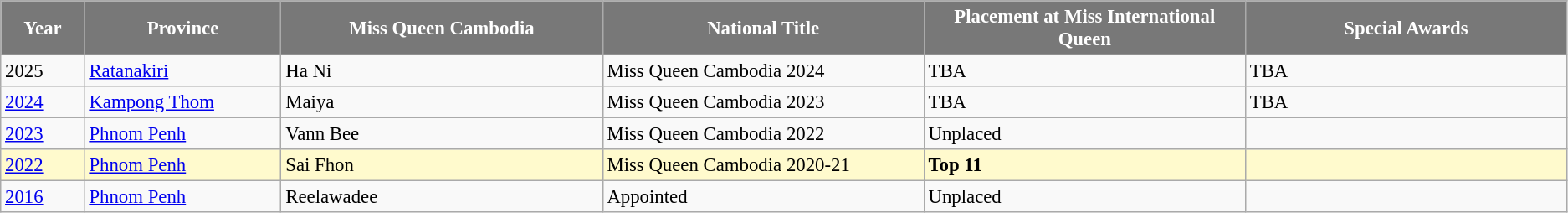<table class="wikitable " style="font-size: 95%;">
<tr>
<th width="60" style="background-color:#787878;color:#FFFFFF;">Year</th>
<th width="150" style="background-color:#787878;color:#FFFFFF;">Province</th>
<th width="250" style="background-color:#787878;color:#FFFFFF;">Miss Queen Cambodia</th>
<th width="250" style="background-color:#787878;color:#FFFFFF;">National Title</th>
<th width="250" style="background-color:#787878;color:#FFFFFF;">Placement at Miss International Queen</th>
<th width="250" style="background-color:#787878;color:#FFFFFF;">Special Awards</th>
</tr>
<tr>
<td>2025</td>
<td><a href='#'>Ratanakiri</a></td>
<td>Ha Ni</td>
<td>Miss Queen Cambodia 2024</td>
<td>TBA</td>
<td>TBA</td>
</tr>
<tr>
<td><a href='#'>2024</a></td>
<td><a href='#'>Kampong Thom</a></td>
<td>Maiya</td>
<td>Miss Queen Cambodia 2023</td>
<td>TBA</td>
<td>TBA</td>
</tr>
<tr>
<td><a href='#'>2023</a></td>
<td><a href='#'>Phnom Penh</a></td>
<td>Vann Bee</td>
<td>Miss Queen Cambodia 2022</td>
<td>Unplaced</td>
<td></td>
</tr>
<tr style="background-color:#FFFACD">
<td><a href='#'>2022</a></td>
<td><a href='#'>Phnom Penh</a></td>
<td>Sai Fhon</td>
<td>Miss Queen Cambodia 2020-21</td>
<td><strong>Top 11</strong></td>
<td style="background:;"></td>
</tr>
<tr>
<td><a href='#'>2016</a></td>
<td><a href='#'>Phnom Penh</a></td>
<td>Reelawadee</td>
<td>Appointed</td>
<td>Unplaced</td>
<td></td>
</tr>
</table>
